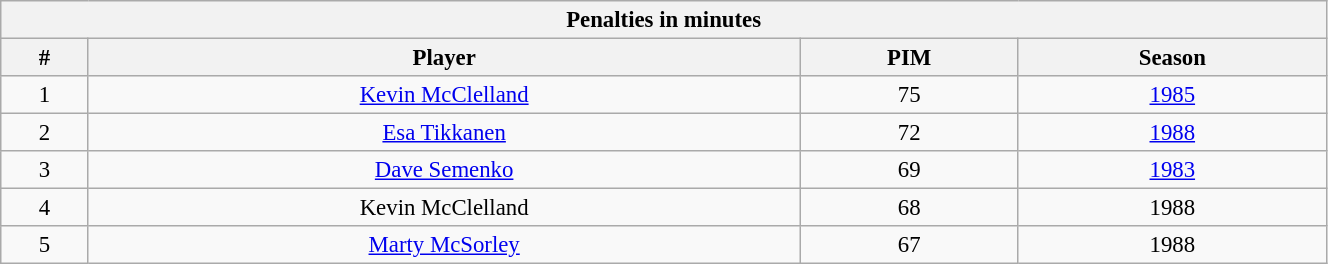<table class="wikitable" style="text-align: center; font-size: 95%" width="70%">
<tr>
<th colspan="4">Penalties in minutes</th>
</tr>
<tr>
<th>#</th>
<th>Player</th>
<th>PIM</th>
<th>Season</th>
</tr>
<tr>
<td>1</td>
<td><a href='#'>Kevin McClelland</a></td>
<td>75</td>
<td><a href='#'>1985</a></td>
</tr>
<tr>
<td>2</td>
<td><a href='#'>Esa Tikkanen</a></td>
<td>72</td>
<td><a href='#'>1988</a></td>
</tr>
<tr>
<td>3</td>
<td><a href='#'>Dave Semenko</a></td>
<td>69</td>
<td><a href='#'>1983</a></td>
</tr>
<tr>
<td>4</td>
<td>Kevin McClelland</td>
<td>68</td>
<td>1988</td>
</tr>
<tr>
<td>5</td>
<td><a href='#'>Marty McSorley</a></td>
<td>67</td>
<td>1988</td>
</tr>
</table>
